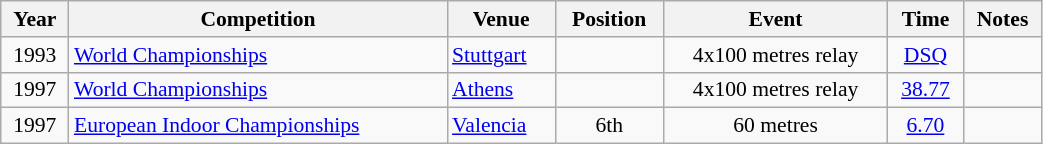<table class="wikitable" width=55% style="font-size:90%; text-align:center;">
<tr>
<th>Year</th>
<th>Competition</th>
<th>Venue</th>
<th>Position</th>
<th>Event</th>
<th>Time</th>
<th>Notes</th>
</tr>
<tr>
<td>1993</td>
<td align=left><a href='#'>World Championships</a></td>
<td align=left> <a href='#'>Stuttgart</a></td>
<td></td>
<td>4x100 metres relay</td>
<td><a href='#'>DSQ</a></td>
<td></td>
</tr>
<tr>
<td>1997</td>
<td align=left><a href='#'>World Championships</a></td>
<td align=left> <a href='#'>Athens</a></td>
<td></td>
<td>4x100 metres relay</td>
<td><a href='#'>38.77</a></td>
<td></td>
</tr>
<tr>
<td>1997</td>
<td align=left><a href='#'>European Indoor Championships</a></td>
<td align=left> <a href='#'>Valencia</a></td>
<td>6th</td>
<td>60 metres</td>
<td><a href='#'>6.70</a></td>
<td></td>
</tr>
</table>
